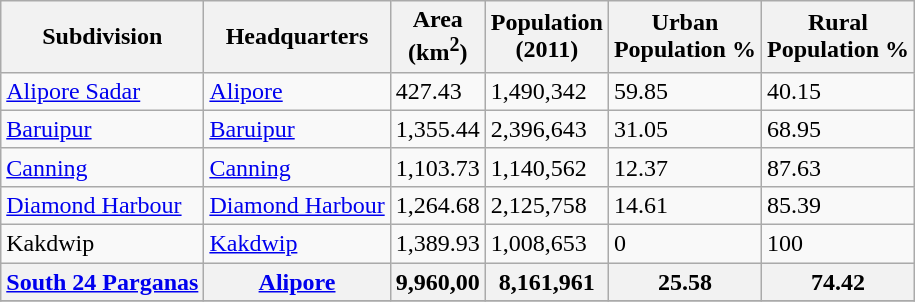<table class="wikitable sortable">
<tr>
<th>Subdivision</th>
<th>Headquarters</th>
<th>Area<br>(km<sup>2</sup>)</th>
<th>Population<br>(2011)</th>
<th>Urban<br>Population %</th>
<th>Rural<br> Population %</th>
</tr>
<tr>
<td><a href='#'>Alipore Sadar</a></td>
<td><a href='#'>Alipore</a></td>
<td>427.43</td>
<td>1,490,342</td>
<td>59.85</td>
<td>40.15</td>
</tr>
<tr>
<td><a href='#'>Baruipur</a></td>
<td><a href='#'>Baruipur</a></td>
<td>1,355.44</td>
<td>2,396,643</td>
<td>31.05</td>
<td>68.95</td>
</tr>
<tr>
<td><a href='#'>Canning</a></td>
<td><a href='#'>Canning</a></td>
<td>1,103.73</td>
<td>1,140,562</td>
<td>12.37</td>
<td>87.63</td>
</tr>
<tr>
<td><a href='#'>Diamond Harbour</a></td>
<td><a href='#'>Diamond Harbour</a></td>
<td>1,264.68</td>
<td>2,125,758</td>
<td>14.61</td>
<td>85.39</td>
</tr>
<tr>
<td>Kakdwip</td>
<td><a href='#'>Kakdwip</a></td>
<td>1,389.93</td>
<td>1,008,653</td>
<td>0</td>
<td>100</td>
</tr>
<tr>
<th><a href='#'>South 24 Parganas</a></th>
<th><a href='#'>Alipore</a></th>
<th>9,960,00</th>
<th>8,161,961</th>
<th>25.58</th>
<th>74.42</th>
</tr>
<tr>
</tr>
</table>
